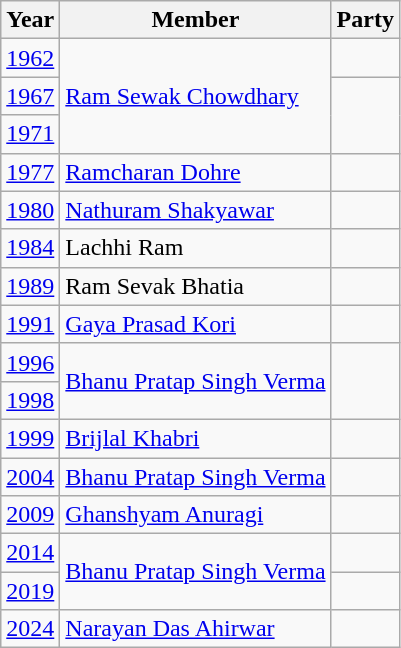<table class="wikitable">
<tr>
<th>Year</th>
<th>Member</th>
<th colspan="2">Party</th>
</tr>
<tr>
<td><a href='#'>1962</a></td>
<td rowspan="3"><a href='#'>Ram Sewak Chowdhary</a></td>
<td></td>
</tr>
<tr>
<td><a href='#'>1967</a></td>
</tr>
<tr>
<td><a href='#'>1971</a></td>
</tr>
<tr>
<td><a href='#'>1977</a></td>
<td><a href='#'>Ramcharan Dohre</a></td>
<td></td>
</tr>
<tr>
<td><a href='#'>1980</a></td>
<td><a href='#'>Nathuram Shakyawar</a></td>
<td></td>
</tr>
<tr>
<td><a href='#'>1984</a></td>
<td>Lachhi Ram</td>
<td></td>
</tr>
<tr>
<td><a href='#'>1989</a></td>
<td>Ram Sevak Bhatia</td>
<td></td>
</tr>
<tr>
<td><a href='#'>1991</a></td>
<td><a href='#'>Gaya Prasad Kori</a></td>
<td></td>
</tr>
<tr>
<td><a href='#'>1996</a></td>
<td rowspan="2"><a href='#'>Bhanu Pratap Singh Verma</a></td>
</tr>
<tr>
<td><a href='#'>1998</a></td>
</tr>
<tr>
<td><a href='#'>1999</a></td>
<td><a href='#'>Brijlal Khabri</a></td>
<td></td>
</tr>
<tr>
<td><a href='#'>2004</a></td>
<td><a href='#'>Bhanu Pratap Singh Verma</a></td>
<td></td>
</tr>
<tr>
<td><a href='#'>2009</a></td>
<td><a href='#'>Ghanshyam Anuragi</a></td>
<td></td>
</tr>
<tr>
<td><a href='#'>2014</a></td>
<td rowspan="2"><a href='#'>Bhanu Pratap Singh Verma</a></td>
<td></td>
</tr>
<tr>
<td><a href='#'>2019</a></td>
</tr>
<tr>
<td><a href='#'>2024</a></td>
<td><a href='#'>Narayan Das Ahirwar</a></td>
<td></td>
</tr>
</table>
